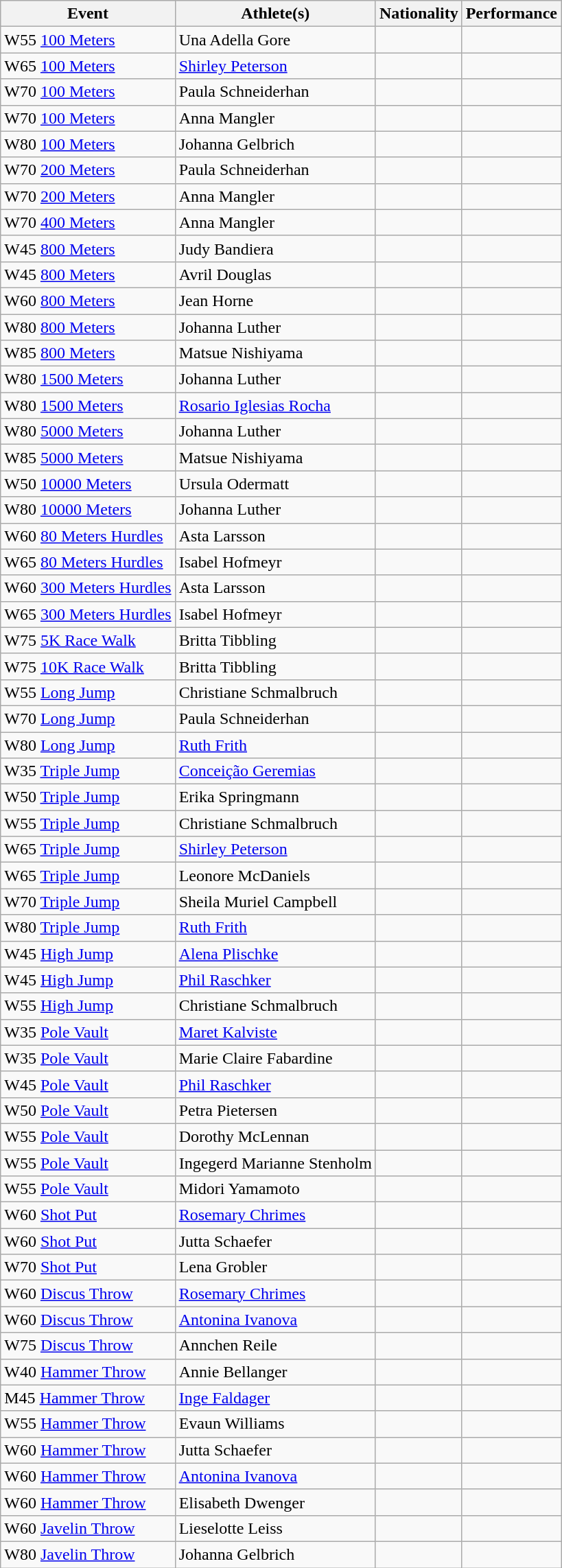<table class="wikitable">
<tr>
<th>Event</th>
<th>Athlete(s)</th>
<th>Nationality</th>
<th>Performance</th>
</tr>
<tr>
<td>W55 <a href='#'>100 Meters</a></td>
<td>Una Adella Gore</td>
<td></td>
<td></td>
</tr>
<tr>
<td>W65 <a href='#'>100 Meters</a></td>
<td><a href='#'>Shirley Peterson</a></td>
<td></td>
<td></td>
</tr>
<tr>
<td>W70 <a href='#'>100 Meters</a></td>
<td>Paula Schneiderhan</td>
<td></td>
<td></td>
</tr>
<tr>
<td>W70 <a href='#'>100 Meters</a></td>
<td>Anna Mangler</td>
<td></td>
<td></td>
</tr>
<tr>
<td>W80 <a href='#'>100 Meters</a></td>
<td>Johanna Gelbrich</td>
<td></td>
<td></td>
</tr>
<tr>
<td>W70 <a href='#'>200 Meters</a></td>
<td>Paula Schneiderhan</td>
<td></td>
<td></td>
</tr>
<tr>
<td>W70 <a href='#'>200 Meters</a></td>
<td>Anna Mangler</td>
<td></td>
<td></td>
</tr>
<tr>
<td>W70 <a href='#'>400 Meters</a></td>
<td>Anna Mangler</td>
<td></td>
<td></td>
</tr>
<tr>
<td>W45 <a href='#'>800 Meters</a></td>
<td>Judy Bandiera</td>
<td></td>
<td></td>
</tr>
<tr>
<td>W45 <a href='#'>800 Meters</a></td>
<td>Avril Douglas</td>
<td></td>
<td></td>
</tr>
<tr>
<td>W60 <a href='#'>800 Meters</a></td>
<td>Jean Horne</td>
<td></td>
<td></td>
</tr>
<tr>
<td>W80 <a href='#'>800 Meters</a></td>
<td>Johanna Luther</td>
<td></td>
<td></td>
</tr>
<tr>
<td>W85 <a href='#'>800 Meters</a></td>
<td>Matsue Nishiyama</td>
<td></td>
<td></td>
</tr>
<tr>
<td>W80 <a href='#'>1500 Meters</a></td>
<td>Johanna Luther</td>
<td></td>
<td></td>
</tr>
<tr>
<td>W80 <a href='#'>1500 Meters</a></td>
<td><a href='#'>Rosario Iglesias Rocha</a></td>
<td></td>
<td></td>
</tr>
<tr>
<td>W80 <a href='#'>5000 Meters</a></td>
<td>Johanna Luther</td>
<td></td>
<td></td>
</tr>
<tr>
<td>W85 <a href='#'>5000 Meters</a></td>
<td>Matsue Nishiyama</td>
<td></td>
<td></td>
</tr>
<tr>
<td>W50 <a href='#'>10000 Meters</a></td>
<td>Ursula Odermatt</td>
<td></td>
<td></td>
</tr>
<tr>
<td>W80 <a href='#'>10000 Meters</a></td>
<td>Johanna Luther</td>
<td></td>
<td></td>
</tr>
<tr>
<td>W60 <a href='#'>80 Meters Hurdles</a></td>
<td>Asta Larsson</td>
<td></td>
<td></td>
</tr>
<tr>
<td>W65 <a href='#'>80 Meters Hurdles</a></td>
<td>Isabel Hofmeyr</td>
<td></td>
<td></td>
</tr>
<tr>
<td>W60 <a href='#'>300 Meters Hurdles</a></td>
<td>Asta Larsson</td>
<td></td>
<td></td>
</tr>
<tr>
<td>W65 <a href='#'>300 Meters Hurdles</a></td>
<td>Isabel Hofmeyr</td>
<td></td>
<td></td>
</tr>
<tr>
<td>W75 <a href='#'>5K Race Walk</a></td>
<td>Britta Tibbling</td>
<td></td>
<td></td>
</tr>
<tr>
<td>W75 <a href='#'>10K Race Walk</a></td>
<td>Britta Tibbling</td>
<td></td>
<td></td>
</tr>
<tr>
<td>W55 <a href='#'>Long Jump</a></td>
<td>Christiane Schmalbruch</td>
<td></td>
<td></td>
</tr>
<tr>
<td>W70 <a href='#'>Long Jump</a></td>
<td>Paula Schneiderhan</td>
<td></td>
<td></td>
</tr>
<tr>
<td>W80 <a href='#'>Long Jump</a></td>
<td><a href='#'>Ruth Frith</a></td>
<td></td>
<td></td>
</tr>
<tr>
<td>W35 <a href='#'>Triple Jump</a></td>
<td><a href='#'>Conceição Geremias</a></td>
<td></td>
<td></td>
</tr>
<tr>
<td>W50 <a href='#'>Triple Jump</a></td>
<td>Erika Springmann</td>
<td></td>
<td></td>
</tr>
<tr>
<td>W55 <a href='#'>Triple Jump</a></td>
<td>Christiane Schmalbruch</td>
<td></td>
<td></td>
</tr>
<tr>
<td>W65 <a href='#'>Triple Jump</a></td>
<td><a href='#'>Shirley Peterson</a></td>
<td></td>
<td></td>
</tr>
<tr>
<td>W65 <a href='#'>Triple Jump</a></td>
<td>Leonore McDaniels</td>
<td></td>
<td></td>
</tr>
<tr>
<td>W70 <a href='#'>Triple Jump</a></td>
<td>Sheila Muriel Campbell</td>
<td></td>
<td></td>
</tr>
<tr>
<td>W80 <a href='#'>Triple Jump</a></td>
<td><a href='#'>Ruth Frith</a></td>
<td></td>
<td></td>
</tr>
<tr>
<td>W45 <a href='#'>High Jump</a></td>
<td><a href='#'>Alena Plischke</a></td>
<td></td>
<td></td>
</tr>
<tr>
<td>W45 <a href='#'>High Jump</a></td>
<td><a href='#'>Phil Raschker</a></td>
<td></td>
<td></td>
</tr>
<tr>
<td>W55 <a href='#'>High Jump</a></td>
<td>Christiane Schmalbruch</td>
<td></td>
<td></td>
</tr>
<tr>
<td>W35 <a href='#'>Pole Vault</a></td>
<td><a href='#'>Maret Kalviste</a></td>
<td></td>
<td></td>
</tr>
<tr>
<td>W35 <a href='#'>Pole Vault</a></td>
<td>Marie Claire Fabardine</td>
<td></td>
<td></td>
</tr>
<tr>
<td>W45 <a href='#'>Pole Vault</a></td>
<td><a href='#'>Phil Raschker</a></td>
<td></td>
<td></td>
</tr>
<tr>
<td>W50 <a href='#'>Pole Vault</a></td>
<td>Petra Pietersen</td>
<td></td>
<td></td>
</tr>
<tr>
<td>W55 <a href='#'>Pole Vault</a></td>
<td>Dorothy McLennan</td>
<td></td>
<td></td>
</tr>
<tr>
<td>W55 <a href='#'>Pole Vault</a></td>
<td>Ingegerd Marianne Stenholm</td>
<td></td>
<td></td>
</tr>
<tr>
<td>W55 <a href='#'>Pole Vault</a></td>
<td>Midori Yamamoto</td>
<td></td>
<td></td>
</tr>
<tr>
<td>W60 <a href='#'>Shot Put</a></td>
<td><a href='#'>Rosemary Chrimes</a></td>
<td></td>
<td></td>
</tr>
<tr>
<td>W60 <a href='#'>Shot Put</a></td>
<td>Jutta Schaefer</td>
<td></td>
<td></td>
</tr>
<tr>
<td>W70 <a href='#'>Shot Put</a></td>
<td>Lena Grobler</td>
<td></td>
<td></td>
</tr>
<tr>
<td>W60 <a href='#'>Discus Throw</a></td>
<td><a href='#'>Rosemary Chrimes</a></td>
<td></td>
<td></td>
</tr>
<tr>
<td>W60 <a href='#'>Discus Throw</a></td>
<td><a href='#'>Antonina Ivanova</a></td>
<td></td>
<td></td>
</tr>
<tr>
<td>W75 <a href='#'>Discus Throw</a></td>
<td>Annchen Reile</td>
<td></td>
<td></td>
</tr>
<tr>
<td>W40 <a href='#'>Hammer Throw</a></td>
<td>Annie Bellanger</td>
<td></td>
<td></td>
</tr>
<tr>
<td>M45 <a href='#'>Hammer Throw</a></td>
<td><a href='#'>Inge Faldager</a></td>
<td></td>
<td></td>
</tr>
<tr>
<td>W55 <a href='#'>Hammer Throw</a></td>
<td>Evaun Williams</td>
<td></td>
<td></td>
</tr>
<tr>
<td>W60 <a href='#'>Hammer Throw</a></td>
<td>Jutta Schaefer</td>
<td></td>
<td></td>
</tr>
<tr>
<td>W60 <a href='#'>Hammer Throw</a></td>
<td><a href='#'>Antonina Ivanova</a></td>
<td></td>
<td></td>
</tr>
<tr>
<td>W60 <a href='#'>Hammer Throw</a></td>
<td>Elisabeth Dwenger</td>
<td></td>
<td></td>
</tr>
<tr>
<td>W60 <a href='#'>Javelin Throw</a></td>
<td>Lieselotte Leiss</td>
<td></td>
<td></td>
</tr>
<tr>
<td>W80 <a href='#'>Javelin Throw</a></td>
<td>Johanna Gelbrich</td>
<td></td>
<td></td>
</tr>
</table>
